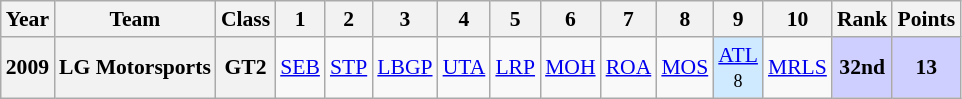<table class="wikitable" style="text-align:center; font-size:90%">
<tr>
<th>Year</th>
<th>Team</th>
<th>Class</th>
<th>1</th>
<th>2</th>
<th>3</th>
<th>4</th>
<th>5</th>
<th>6</th>
<th>7</th>
<th>8</th>
<th>9</th>
<th>10</th>
<th>Rank</th>
<th>Points</th>
</tr>
<tr>
<th>2009</th>
<th>LG Motorsports</th>
<th>GT2</th>
<td><a href='#'>SEB</a></td>
<td><a href='#'>STP</a></td>
<td><a href='#'>LBGP</a></td>
<td><a href='#'>UTA</a></td>
<td><a href='#'>LRP</a></td>
<td><a href='#'>MOH</a></td>
<td><a href='#'>ROA</a></td>
<td><a href='#'>MOS</a></td>
<td style="background:#CFEAFF;"><a href='#'>ATL</a><br><small>8</small></td>
<td><a href='#'>MRLS</a></td>
<td style="background:#CFCFFF;"><strong>32nd</strong></td>
<td style="background:#CFCFFF;"><strong>13</strong></td>
</tr>
</table>
